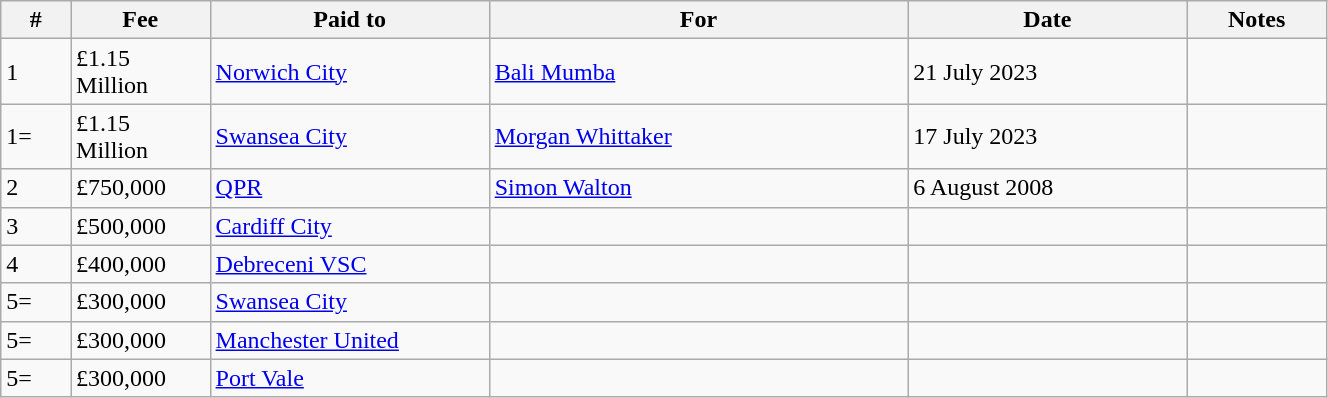<table class="wikitable sortable" style="width:70%;">
<tr>
<th width=5%>#</th>
<th width=10%>Fee</th>
<th width=20%>Paid to</th>
<th width=30%>For</th>
<th width=20%>Date</th>
<th style="width:10%;" class="unsortable">Notes</th>
</tr>
<tr>
<td>1</td>
<td>£1.15 Million</td>
<td><a href='#'>Norwich City</a></td>
<td> <a href='#'>Bali Mumba</a></td>
<td>21 July 2023</td>
<td></td>
</tr>
<tr>
<td>1=</td>
<td>£1.15 Million</td>
<td><a href='#'>Swansea City</a></td>
<td> <a href='#'>Morgan Whittaker</a></td>
<td>17 July 2023</td>
<td></td>
</tr>
<tr>
<td>2</td>
<td>£750,000</td>
<td><a href='#'>QPR</a></td>
<td> <a href='#'>Simon Walton</a></td>
<td>6 August 2008</td>
<td></td>
</tr>
<tr>
<td>3</td>
<td>£500,000</td>
<td><a href='#'>Cardiff City</a></td>
<td> </td>
<td></td>
<td align="center"></td>
</tr>
<tr>
<td>4</td>
<td>£400,000</td>
<td><a href='#'>Debreceni VSC</a></td>
<td> </td>
<td></td>
<td align="center"></td>
</tr>
<tr>
<td>5=</td>
<td>£300,000</td>
<td><a href='#'>Swansea City</a></td>
<td> </td>
<td></td>
<td align=center></td>
</tr>
<tr>
<td>5=</td>
<td>£300,000</td>
<td><a href='#'>Manchester United</a></td>
<td> </td>
<td></td>
<td align=center></td>
</tr>
<tr>
<td>5=</td>
<td>£300,000</td>
<td><a href='#'>Port Vale</a></td>
<td> </td>
<td></td>
<td align=center></td>
</tr>
</table>
